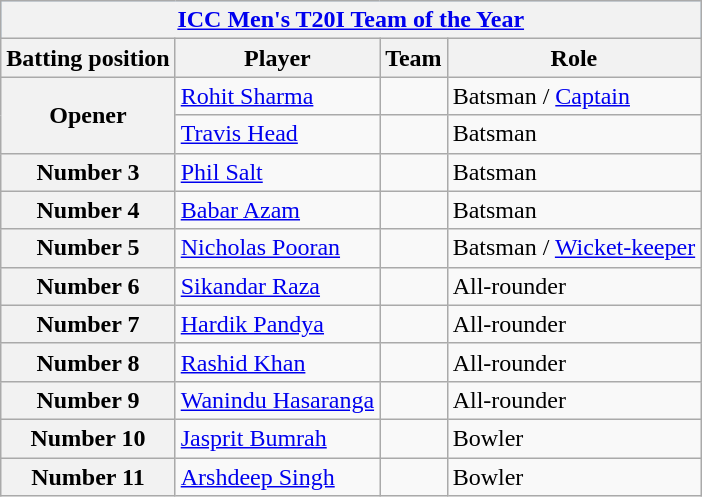<table class="wikitable plainrowheaders">
<tr style="background:#9cf;">
<th colspan="5"><a href='#'>ICC Men's T20I Team of the Year</a></th>
</tr>
<tr>
<th>Batting position</th>
<th>Player</th>
<th>Team</th>
<th>Role</th>
</tr>
<tr>
<th scope=row style=text-align:center; rowspan=2>Opener</th>
<td><a href='#'>Rohit Sharma</a></td>
<td></td>
<td>Batsman / <a href='#'>Captain</a></td>
</tr>
<tr>
<td><a href='#'>Travis Head</a></td>
<td></td>
<td>Batsman</td>
</tr>
<tr>
<th scope=row style=text-align:center;>Number 3</th>
<td><a href='#'>Phil Salt</a></td>
<td></td>
<td>Batsman</td>
</tr>
<tr>
<th scope=row style=text-align:center;>Number 4</th>
<td><a href='#'>Babar Azam</a></td>
<td></td>
<td>Batsman</td>
</tr>
<tr>
<th scope=row style=text-align:center;>Number 5</th>
<td><a href='#'>Nicholas Pooran</a></td>
<td></td>
<td>Batsman / <a href='#'>Wicket-keeper</a></td>
</tr>
<tr>
<th scope=row style=text-align:center;>Number 6</th>
<td><a href='#'>Sikandar Raza</a></td>
<td></td>
<td>All-rounder</td>
</tr>
<tr>
<th scope=row style=text-align:center;>Number 7</th>
<td><a href='#'>Hardik Pandya</a></td>
<td></td>
<td>All-rounder</td>
</tr>
<tr>
<th scope=row style=text-align:center;>Number 8</th>
<td><a href='#'>Rashid Khan</a></td>
<td></td>
<td>All-rounder</td>
</tr>
<tr>
<th scope=row style=text-align:center;>Number 9</th>
<td><a href='#'>Wanindu Hasaranga</a></td>
<td></td>
<td>All-rounder</td>
</tr>
<tr>
<th scope=row style=text-align:center;>Number 10</th>
<td><a href='#'>Jasprit Bumrah</a></td>
<td></td>
<td>Bowler</td>
</tr>
<tr>
<th scope=row style=text-align:center;>Number 11</th>
<td><a href='#'>Arshdeep Singh</a></td>
<td></td>
<td>Bowler</td>
</tr>
</table>
